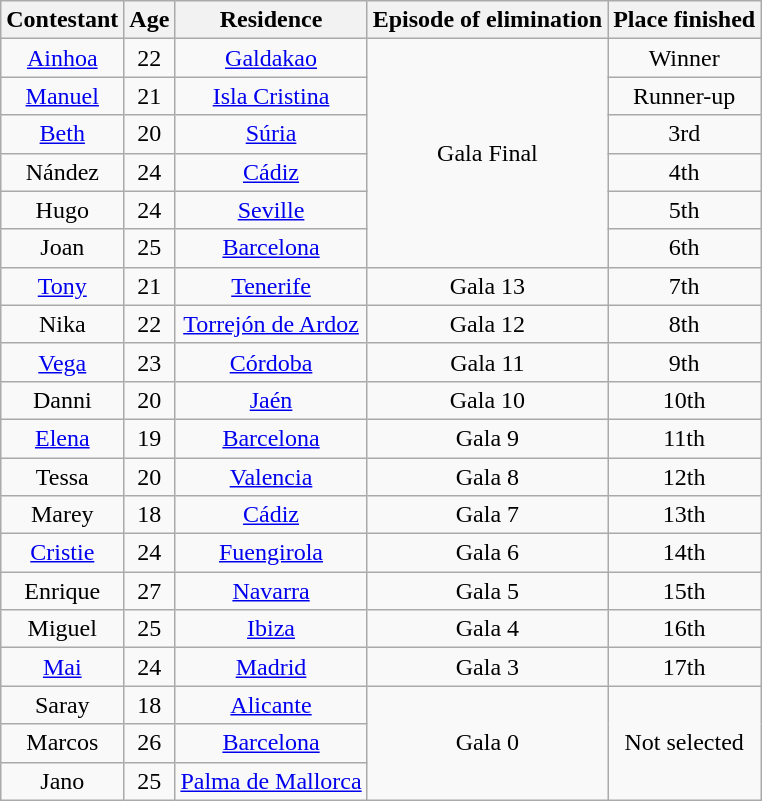<table class="wikitable" style="text-align:center">
<tr>
<th>Contestant</th>
<th>Age</th>
<th>Residence</th>
<th>Episode of elimination</th>
<th>Place finished</th>
</tr>
<tr>
<td><a href='#'>Ainhoa</a></td>
<td>22</td>
<td><a href='#'>Galdakao</a></td>
<td rowspan=6>Gala Final</td>
<td>Winner</td>
</tr>
<tr>
<td><a href='#'>Manuel</a></td>
<td>21</td>
<td><a href='#'>Isla Cristina</a></td>
<td>Runner-up</td>
</tr>
<tr>
<td><a href='#'>Beth</a></td>
<td>20</td>
<td><a href='#'>Súria</a></td>
<td>3rd</td>
</tr>
<tr>
<td>Nández</td>
<td>24</td>
<td><a href='#'>Cádiz</a></td>
<td>4th</td>
</tr>
<tr>
<td>Hugo</td>
<td>24</td>
<td><a href='#'>Seville</a></td>
<td>5th</td>
</tr>
<tr>
<td>Joan</td>
<td>25</td>
<td><a href='#'>Barcelona</a></td>
<td>6th</td>
</tr>
<tr>
<td><a href='#'>Tony</a></td>
<td>21</td>
<td><a href='#'>Tenerife</a></td>
<td>Gala 13</td>
<td>7th</td>
</tr>
<tr>
<td>Nika</td>
<td>22</td>
<td><a href='#'>Torrejón de Ardoz</a></td>
<td>Gala 12</td>
<td>8th</td>
</tr>
<tr>
<td><a href='#'>Vega</a></td>
<td>23</td>
<td><a href='#'>Córdoba</a></td>
<td>Gala 11</td>
<td>9th</td>
</tr>
<tr>
<td>Danni</td>
<td>20</td>
<td><a href='#'>Jaén</a></td>
<td>Gala 10</td>
<td>10th</td>
</tr>
<tr>
<td><a href='#'>Elena</a></td>
<td>19</td>
<td><a href='#'>Barcelona</a></td>
<td>Gala 9</td>
<td>11th</td>
</tr>
<tr>
<td>Tessa</td>
<td>20</td>
<td><a href='#'>Valencia</a></td>
<td>Gala 8</td>
<td>12th</td>
</tr>
<tr>
<td>Marey</td>
<td>18</td>
<td><a href='#'>Cádiz</a></td>
<td>Gala 7</td>
<td>13th</td>
</tr>
<tr>
<td><a href='#'>Cristie</a></td>
<td>24</td>
<td><a href='#'>Fuengirola</a></td>
<td>Gala 6</td>
<td>14th</td>
</tr>
<tr>
<td>Enrique</td>
<td>27</td>
<td><a href='#'>Navarra</a></td>
<td>Gala 5</td>
<td>15th</td>
</tr>
<tr>
<td>Miguel</td>
<td>25</td>
<td><a href='#'>Ibiza</a></td>
<td>Gala 4</td>
<td>16th</td>
</tr>
<tr>
<td><a href='#'>Mai</a></td>
<td>24</td>
<td><a href='#'>Madrid</a></td>
<td>Gala 3</td>
<td>17th</td>
</tr>
<tr>
<td>Saray</td>
<td>18</td>
<td><a href='#'>Alicante</a></td>
<td rowspan="3">Gala 0</td>
<td rowspan="3">Not selected</td>
</tr>
<tr>
<td>Marcos</td>
<td>26</td>
<td><a href='#'>Barcelona</a></td>
</tr>
<tr>
<td>Jano</td>
<td>25</td>
<td><a href='#'>Palma de Mallorca</a></td>
</tr>
</table>
